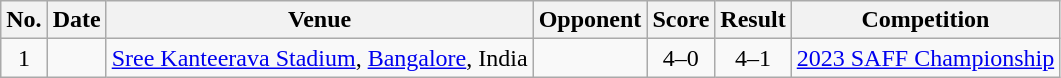<table class="wikitable sortable">
<tr>
<th scope="col">No.</th>
<th scope="col">Date</th>
<th scope="col">Venue</th>
<th scope="col">Opponent</th>
<th scope="col">Score</th>
<th scope="col">Result</th>
<th scope="col">Competition</th>
</tr>
<tr>
<td align="center">1</td>
<td></td>
<td><a href='#'>Sree Kanteerava Stadium</a>, <a href='#'>Bangalore</a>, India</td>
<td></td>
<td align="center">4–0</td>
<td align="center">4–1</td>
<td><a href='#'>2023 SAFF Championship</a></td>
</tr>
</table>
